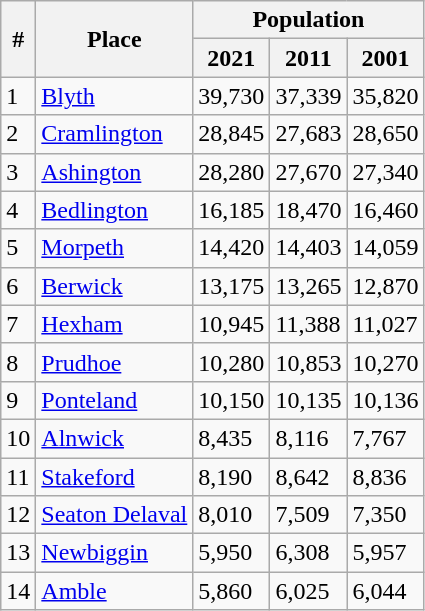<table class="wikitable sortable">
<tr>
<th rowspan=2>#</th>
<th rowspan=2>Place</th>
<th colspan=3>Population</th>
</tr>
<tr>
<th>2021</th>
<th>2011</th>
<th>2001</th>
</tr>
<tr>
<td>1</td>
<td><a href='#'>Blyth</a></td>
<td>39,730</td>
<td>37,339</td>
<td>35,820</td>
</tr>
<tr>
<td>2</td>
<td><a href='#'>Cramlington</a></td>
<td>28,845</td>
<td>27,683</td>
<td>28,650</td>
</tr>
<tr>
<td>3</td>
<td><a href='#'>Ashington</a></td>
<td>28,280</td>
<td>27,670</td>
<td>27,340</td>
</tr>
<tr>
<td>4</td>
<td><a href='#'>Bedlington</a></td>
<td>16,185</td>
<td>18,470</td>
<td>16,460</td>
</tr>
<tr>
<td>5</td>
<td><a href='#'>Morpeth</a></td>
<td>14,420</td>
<td>14,403</td>
<td>14,059</td>
</tr>
<tr>
<td>6</td>
<td><a href='#'>Berwick</a></td>
<td>13,175</td>
<td>13,265</td>
<td>12,870</td>
</tr>
<tr>
<td>7</td>
<td><a href='#'>Hexham</a></td>
<td>10,945</td>
<td>11,388</td>
<td>11,027</td>
</tr>
<tr>
<td>8</td>
<td><a href='#'>Prudhoe</a></td>
<td>10,280</td>
<td>10,853</td>
<td>10,270</td>
</tr>
<tr>
<td>9</td>
<td><a href='#'>Ponteland</a></td>
<td>10,150</td>
<td>10,135</td>
<td>10,136</td>
</tr>
<tr>
<td>10</td>
<td><a href='#'>Alnwick</a></td>
<td>8,435</td>
<td>8,116</td>
<td>7,767</td>
</tr>
<tr>
<td>11</td>
<td><a href='#'>Stakeford</a></td>
<td>8,190</td>
<td>8,642</td>
<td>8,836</td>
</tr>
<tr>
<td>12</td>
<td><a href='#'>Seaton Delaval</a></td>
<td>8,010</td>
<td>7,509</td>
<td>7,350</td>
</tr>
<tr>
<td>13</td>
<td><a href='#'>Newbiggin</a></td>
<td>5,950</td>
<td>6,308</td>
<td>5,957</td>
</tr>
<tr>
<td>14</td>
<td><a href='#'>Amble</a></td>
<td>5,860</td>
<td>6,025</td>
<td>6,044</td>
</tr>
</table>
